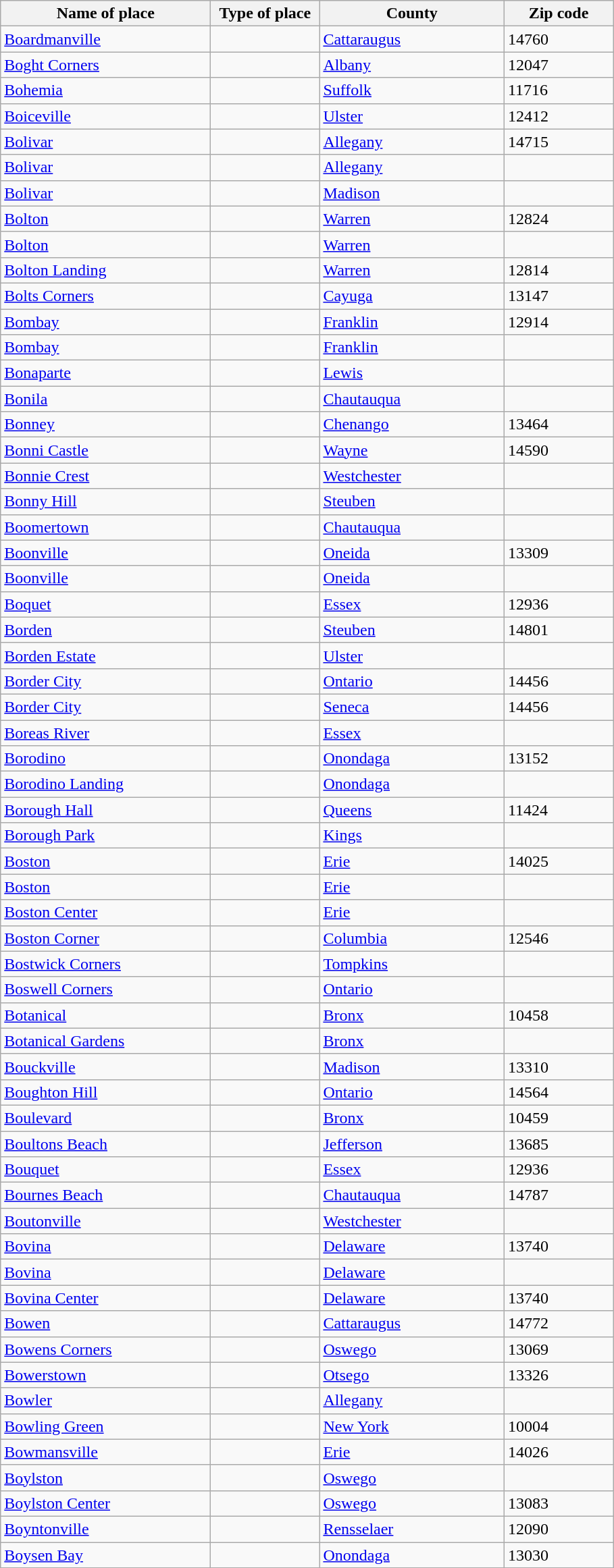<table align="center" class="wikitable">
<tr>
<th width="200">Name of place</th>
<th width="100">Type of place</th>
<th width="175">County</th>
<th width="100">Zip code</th>
</tr>
<tr --->
<td><a href='#'>Boardmanville</a></td>
<td> </td>
<td><a href='#'>Cattaraugus</a></td>
<td>14760</td>
</tr>
<tr --->
<td><a href='#'>Boght Corners</a></td>
<td> </td>
<td><a href='#'>Albany</a></td>
<td>12047</td>
</tr>
<tr --->
<td><a href='#'>Bohemia</a></td>
<td> </td>
<td><a href='#'>Suffolk</a></td>
<td>11716</td>
</tr>
<tr --->
<td><a href='#'>Boiceville</a></td>
<td> </td>
<td><a href='#'>Ulster</a></td>
<td>12412</td>
</tr>
<tr --->
<td><a href='#'>Bolivar</a></td>
<td> </td>
<td><a href='#'>Allegany</a></td>
<td>14715</td>
</tr>
<tr --->
<td><a href='#'>Bolivar</a></td>
<td> </td>
<td><a href='#'>Allegany</a></td>
<td> </td>
</tr>
<tr --->
<td><a href='#'>Bolivar</a></td>
<td> </td>
<td><a href='#'>Madison</a></td>
<td> </td>
</tr>
<tr --->
<td><a href='#'>Bolton</a></td>
<td> </td>
<td><a href='#'>Warren</a></td>
<td>12824</td>
</tr>
<tr --->
<td><a href='#'>Bolton</a></td>
<td> </td>
<td><a href='#'>Warren</a></td>
<td> </td>
</tr>
<tr --->
<td><a href='#'>Bolton Landing</a></td>
<td> </td>
<td><a href='#'>Warren</a></td>
<td>12814</td>
</tr>
<tr --->
<td><a href='#'>Bolts Corners</a></td>
<td> </td>
<td><a href='#'>Cayuga</a></td>
<td>13147</td>
</tr>
<tr --->
<td><a href='#'>Bombay</a></td>
<td> </td>
<td><a href='#'>Franklin</a></td>
<td>12914</td>
</tr>
<tr --->
<td><a href='#'>Bombay</a></td>
<td> </td>
<td><a href='#'>Franklin</a></td>
<td> </td>
</tr>
<tr --->
<td><a href='#'>Bonaparte</a></td>
<td> </td>
<td><a href='#'>Lewis</a></td>
<td> </td>
</tr>
<tr --->
<td><a href='#'>Bonila</a></td>
<td> </td>
<td><a href='#'>Chautauqua</a></td>
<td> </td>
</tr>
<tr --->
<td><a href='#'>Bonney</a></td>
<td> </td>
<td><a href='#'>Chenango</a></td>
<td>13464</td>
</tr>
<tr --->
<td><a href='#'>Bonni Castle</a></td>
<td> </td>
<td><a href='#'>Wayne</a></td>
<td>14590</td>
</tr>
<tr --->
<td><a href='#'>Bonnie Crest</a></td>
<td> </td>
<td><a href='#'>Westchester</a></td>
<td> </td>
</tr>
<tr --->
<td><a href='#'>Bonny Hill</a></td>
<td> </td>
<td><a href='#'>Steuben</a></td>
<td> </td>
</tr>
<tr --->
<td><a href='#'>Boomertown</a></td>
<td> </td>
<td><a href='#'>Chautauqua</a></td>
<td> </td>
</tr>
<tr --->
<td><a href='#'>Boonville</a></td>
<td> </td>
<td><a href='#'>Oneida</a></td>
<td>13309</td>
</tr>
<tr --->
<td><a href='#'>Boonville</a></td>
<td> </td>
<td><a href='#'>Oneida</a></td>
<td> </td>
</tr>
<tr --->
<td><a href='#'>Boquet</a></td>
<td> </td>
<td><a href='#'>Essex</a></td>
<td>12936</td>
</tr>
<tr --->
<td><a href='#'>Borden</a></td>
<td> </td>
<td><a href='#'>Steuben</a></td>
<td>14801</td>
</tr>
<tr --->
<td><a href='#'>Borden Estate</a></td>
<td> </td>
<td><a href='#'>Ulster</a></td>
<td> </td>
</tr>
<tr --->
<td><a href='#'>Border City</a></td>
<td> </td>
<td><a href='#'>Ontario</a></td>
<td>14456</td>
</tr>
<tr --->
<td><a href='#'>Border City</a></td>
<td> </td>
<td><a href='#'>Seneca</a></td>
<td>14456</td>
</tr>
<tr --->
<td><a href='#'>Boreas River</a></td>
<td> </td>
<td><a href='#'>Essex</a></td>
<td> </td>
</tr>
<tr --->
<td><a href='#'>Borodino</a></td>
<td> </td>
<td><a href='#'>Onondaga</a></td>
<td>13152</td>
</tr>
<tr --->
<td><a href='#'>Borodino Landing</a></td>
<td> </td>
<td><a href='#'>Onondaga</a></td>
<td> </td>
</tr>
<tr --->
<td><a href='#'>Borough Hall</a></td>
<td> </td>
<td><a href='#'>Queens</a></td>
<td>11424</td>
</tr>
<tr --->
<td><a href='#'>Borough Park</a></td>
<td> </td>
<td><a href='#'>Kings</a></td>
<td> </td>
</tr>
<tr --->
<td><a href='#'>Boston</a></td>
<td> </td>
<td><a href='#'>Erie</a></td>
<td>14025</td>
</tr>
<tr --->
<td><a href='#'>Boston</a></td>
<td> </td>
<td><a href='#'>Erie</a></td>
<td> </td>
</tr>
<tr --->
<td><a href='#'>Boston Center</a></td>
<td> </td>
<td><a href='#'>Erie</a></td>
<td> </td>
</tr>
<tr --->
<td><a href='#'>Boston Corner</a></td>
<td> </td>
<td><a href='#'>Columbia</a></td>
<td>12546</td>
</tr>
<tr --->
<td><a href='#'>Bostwick Corners</a></td>
<td> </td>
<td><a href='#'>Tompkins</a></td>
<td> </td>
</tr>
<tr --->
<td><a href='#'>Boswell Corners</a></td>
<td> </td>
<td><a href='#'>Ontario</a></td>
<td> </td>
</tr>
<tr --->
<td><a href='#'>Botanical</a></td>
<td> </td>
<td><a href='#'>Bronx</a></td>
<td>10458</td>
</tr>
<tr --->
<td><a href='#'>Botanical Gardens</a></td>
<td> </td>
<td><a href='#'>Bronx</a></td>
<td> </td>
</tr>
<tr --->
<td><a href='#'>Bouckville</a></td>
<td> </td>
<td><a href='#'>Madison</a></td>
<td>13310</td>
</tr>
<tr --->
<td><a href='#'>Boughton Hill</a></td>
<td> </td>
<td><a href='#'>Ontario</a></td>
<td>14564</td>
</tr>
<tr --->
<td><a href='#'>Boulevard</a></td>
<td> </td>
<td><a href='#'>Bronx</a></td>
<td>10459</td>
</tr>
<tr --->
<td><a href='#'>Boultons Beach</a></td>
<td> </td>
<td><a href='#'>Jefferson</a></td>
<td>13685</td>
</tr>
<tr --->
<td><a href='#'>Bouquet</a></td>
<td> </td>
<td><a href='#'>Essex</a></td>
<td>12936</td>
</tr>
<tr --->
<td><a href='#'>Bournes Beach</a></td>
<td> </td>
<td><a href='#'>Chautauqua</a></td>
<td>14787</td>
</tr>
<tr --->
<td><a href='#'>Boutonville</a></td>
<td> </td>
<td><a href='#'>Westchester</a></td>
<td> </td>
</tr>
<tr --->
<td><a href='#'>Bovina</a></td>
<td> </td>
<td><a href='#'>Delaware</a></td>
<td>13740</td>
</tr>
<tr --->
<td><a href='#'>Bovina</a></td>
<td> </td>
<td><a href='#'>Delaware</a></td>
<td> </td>
</tr>
<tr --->
<td><a href='#'>Bovina Center</a></td>
<td> </td>
<td><a href='#'>Delaware</a></td>
<td>13740</td>
</tr>
<tr --->
<td><a href='#'>Bowen</a></td>
<td> </td>
<td><a href='#'>Cattaraugus</a></td>
<td>14772</td>
</tr>
<tr --->
<td><a href='#'>Bowens Corners</a></td>
<td> </td>
<td><a href='#'>Oswego</a></td>
<td>13069</td>
</tr>
<tr --->
<td><a href='#'>Bowerstown</a></td>
<td> </td>
<td><a href='#'>Otsego</a></td>
<td>13326</td>
</tr>
<tr --->
<td><a href='#'>Bowler</a></td>
<td> </td>
<td><a href='#'>Allegany</a></td>
<td> </td>
</tr>
<tr --->
<td><a href='#'>Bowling Green</a></td>
<td> </td>
<td><a href='#'>New York</a></td>
<td>10004</td>
</tr>
<tr --->
<td><a href='#'>Bowmansville</a></td>
<td> </td>
<td><a href='#'>Erie</a></td>
<td>14026</td>
</tr>
<tr --->
<td><a href='#'>Boylston</a></td>
<td> </td>
<td><a href='#'>Oswego</a></td>
<td> </td>
</tr>
<tr --->
<td><a href='#'>Boylston Center</a></td>
<td> </td>
<td><a href='#'>Oswego</a></td>
<td>13083</td>
</tr>
<tr --->
<td><a href='#'>Boyntonville</a></td>
<td> </td>
<td><a href='#'>Rensselaer</a></td>
<td>12090</td>
</tr>
<tr --->
<td><a href='#'>Boysen Bay</a></td>
<td> </td>
<td><a href='#'>Onondaga</a></td>
<td>13030</td>
</tr>
</table>
